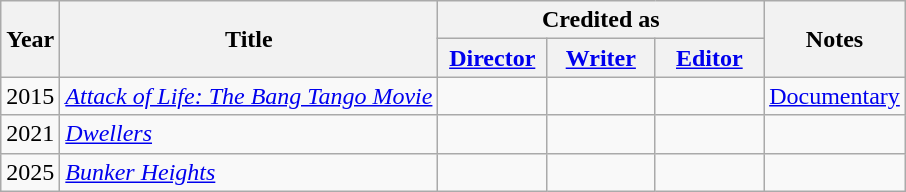<table class="wikitable">
<tr>
<th rowspan="2">Year</th>
<th rowspan="2">Title</th>
<th colspan="3">Credited as</th>
<th rowspan="2">Notes</th>
</tr>
<tr>
<th width="65"><a href='#'>Director</a></th>
<th width="65"><a href='#'>Writer</a></th>
<th width="65"><a href='#'>Editor</a></th>
</tr>
<tr>
<td>2015</td>
<td><em><a href='#'>Attack of Life: The Bang Tango Movie</a></em></td>
<td></td>
<td></td>
<td></td>
<td><a href='#'>Documentary</a></td>
</tr>
<tr>
<td>2021</td>
<td><a href='#'><em>Dwellers</em></a></td>
<td></td>
<td></td>
<td></td>
<td></td>
</tr>
<tr>
<td>2025</td>
<td><em><a href='#'>Bunker Heights</a></em></td>
<td></td>
<td></td>
<td></td>
<td></td>
</tr>
</table>
